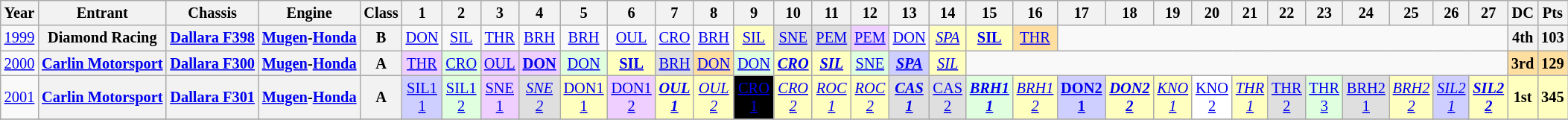<table class="wikitable" style="text-align:center; font-size:85%">
<tr>
<th>Year</th>
<th>Entrant</th>
<th>Chassis</th>
<th>Engine</th>
<th>Class</th>
<th>1</th>
<th>2</th>
<th>3</th>
<th>4</th>
<th>5</th>
<th>6</th>
<th>7</th>
<th>8</th>
<th>9</th>
<th>10</th>
<th>11</th>
<th>12</th>
<th>13</th>
<th>14</th>
<th>15</th>
<th>16</th>
<th>17</th>
<th>18</th>
<th>19</th>
<th>20</th>
<th>21</th>
<th>22</th>
<th>23</th>
<th>24</th>
<th>25</th>
<th>26</th>
<th>27</th>
<th>DC</th>
<th>Pts</th>
</tr>
<tr>
<td><a href='#'>1999</a></td>
<th nowrap>Diamond Racing</th>
<th nowrap><a href='#'>Dallara F398</a></th>
<th nowrap><a href='#'>Mugen</a>-<a href='#'>Honda</a></th>
<th>B</th>
<td><a href='#'>DON</a></td>
<td><a href='#'>SIL</a></td>
<td><a href='#'>THR</a></td>
<td><a href='#'>BRH</a></td>
<td><a href='#'>BRH</a></td>
<td><a href='#'>OUL</a></td>
<td><a href='#'>CRO</a></td>
<td><a href='#'>BRH</a></td>
<td style="background:#FFFFBF;"><a href='#'>SIL</a><br></td>
<td style="background:#DFDFDF;"><a href='#'>SNE</a><br></td>
<td style="background:#DFDFDF;"><a href='#'>PEM</a><br></td>
<td style="background:#EFCFFF;"><a href='#'>PEM</a><br></td>
<td><a href='#'>DON</a></td>
<td style="background:#FFFFBF;"><em><a href='#'>SPA</a></em><br></td>
<td style="background:#FFFFBF;"><strong><a href='#'>SIL</a></strong><br></td>
<td style="background:#FFDF9F;"><a href='#'>THR</a><br></td>
<td colspan=11></td>
<th>4th</th>
<th>103</th>
</tr>
<tr>
<td><a href='#'>2000</a></td>
<th nowrap><a href='#'>Carlin Motorsport</a></th>
<th nowrap><a href='#'>Dallara F300</a></th>
<th nowrap><a href='#'>Mugen</a>-<a href='#'>Honda</a></th>
<th>A</th>
<td style="background:#EFCFFF;"><a href='#'>THR</a><br></td>
<td style="background:#DFFFDF;"><a href='#'>CRO</a><br></td>
<td style="background:#EFCFFF;"><a href='#'>OUL</a><br></td>
<td style="background:#EFCFFF;"><strong><a href='#'>DON</a></strong><br></td>
<td style="background:#DFFFDF;"><a href='#'>DON</a><br></td>
<td style="background:#FFFFBF;"><strong><a href='#'>SIL</a></strong><br></td>
<td style="background:#DFDFDF;"><a href='#'>BRH</a><br></td>
<td style="background:#FFDF9F;"><a href='#'>DON</a><br></td>
<td style="background:#DFFFDF;"><a href='#'>DON</a><br></td>
<td style="background:#FFFFBF;"><strong><em><a href='#'>CRO</a></em></strong><br></td>
<td style="background:#FFFFBF;"><strong><em><a href='#'>SIL</a></em></strong><br></td>
<td style="background:#DFFFDF;"><a href='#'>SNE</a><br></td>
<td style="background:#CFCFFF;"><strong><em><a href='#'>SPA</a></em></strong><br></td>
<td style="background:#FFFFBF;"><em><a href='#'>SIL</a></em><br></td>
<td colspan=13></td>
<th style="background:#FFDF9F;">3rd</th>
<th style="background:#FFDF9F;">129</th>
</tr>
<tr>
<td><a href='#'>2001</a></td>
<th nowrap><a href='#'>Carlin Motorsport</a></th>
<th nowrap><a href='#'>Dallara F301</a></th>
<th nowrap><a href='#'>Mugen</a>-<a href='#'>Honda</a></th>
<th>A</th>
<td style="background:#CFCFFF;"><a href='#'>SIL1<br>1</a><br></td>
<td style="background:#DFFFDF;"><a href='#'>SIL1<br>2</a><br></td>
<td style="background:#EFCFFF;"><a href='#'>SNE<br>1</a><br></td>
<td style="background:#DFDFDF;"><em><a href='#'>SNE<br>2</a></em><br></td>
<td style="background:#FFFFBF;"><a href='#'>DON1<br>1</a><br></td>
<td style="background:#EFCFFF;"><a href='#'>DON1<br>2</a><br></td>
<td style="background:#FFFFBF;"><strong><em><a href='#'>OUL<br>1</a></em></strong><br></td>
<td style="background:#FFFFBF;"><em><a href='#'>OUL<br>2</a></em><br></td>
<td style="background:#000000; color:white"><a href='#'>CRO<br>1</a><br></td>
<td style="background:#FFFFBF;"><em><a href='#'>CRO<br>2</a></em><br></td>
<td style="background:#FFFFBF;"><em><a href='#'>ROC<br>1</a></em><br></td>
<td style="background:#FFFFBF;"><em><a href='#'>ROC<br>2</a></em><br></td>
<td style="background:#DFDFDF;"><strong><em><a href='#'>CAS<br>1</a></em></strong><br></td>
<td style="background:#DFDFDF;"><a href='#'>CAS<br>2</a><br></td>
<td style="background:#DFFFDF;"><strong><em><a href='#'>BRH1<br>1</a></em></strong><br></td>
<td style="background:#FFFFBF;"><em><a href='#'>BRH1<br>2</a></em><br></td>
<td style="background:#CFCFFF;"><strong><a href='#'>DON2<br>1</a></strong><br></td>
<td style="background:#FFFFBF;"><strong><em><a href='#'>DON2<br>2</a></em></strong><br></td>
<td style="background:#FFFFBF;"><em><a href='#'>KNO<br>1</a></em><br></td>
<td style="background:#FFFFFF;"><a href='#'>KNO<br>2</a><br></td>
<td style="background:#FFFFBF;"><em><a href='#'>THR<br>1</a></em><br></td>
<td style="background:#DFDFDF;"><a href='#'>THR<br>2</a><br></td>
<td style="background:#DFFFDF;"><a href='#'>THR<br>3</a><br></td>
<td style="background:#DFDFDF;"><a href='#'>BRH2<br>1</a><br></td>
<td style="background:#FFFFBF;"><em><a href='#'>BRH2<br>2</a></em><br></td>
<td style="background:#CFCFFF;"><em><a href='#'>SIL2<br>1</a></em><br></td>
<td style="background:#FFFFBF;"><strong><em><a href='#'>SIL2<br>2</a></em></strong><br></td>
<th style="background:#FFFFBF;">1st</th>
<th style="background:#FFFFBF;">345</th>
</tr>
<tr>
</tr>
</table>
